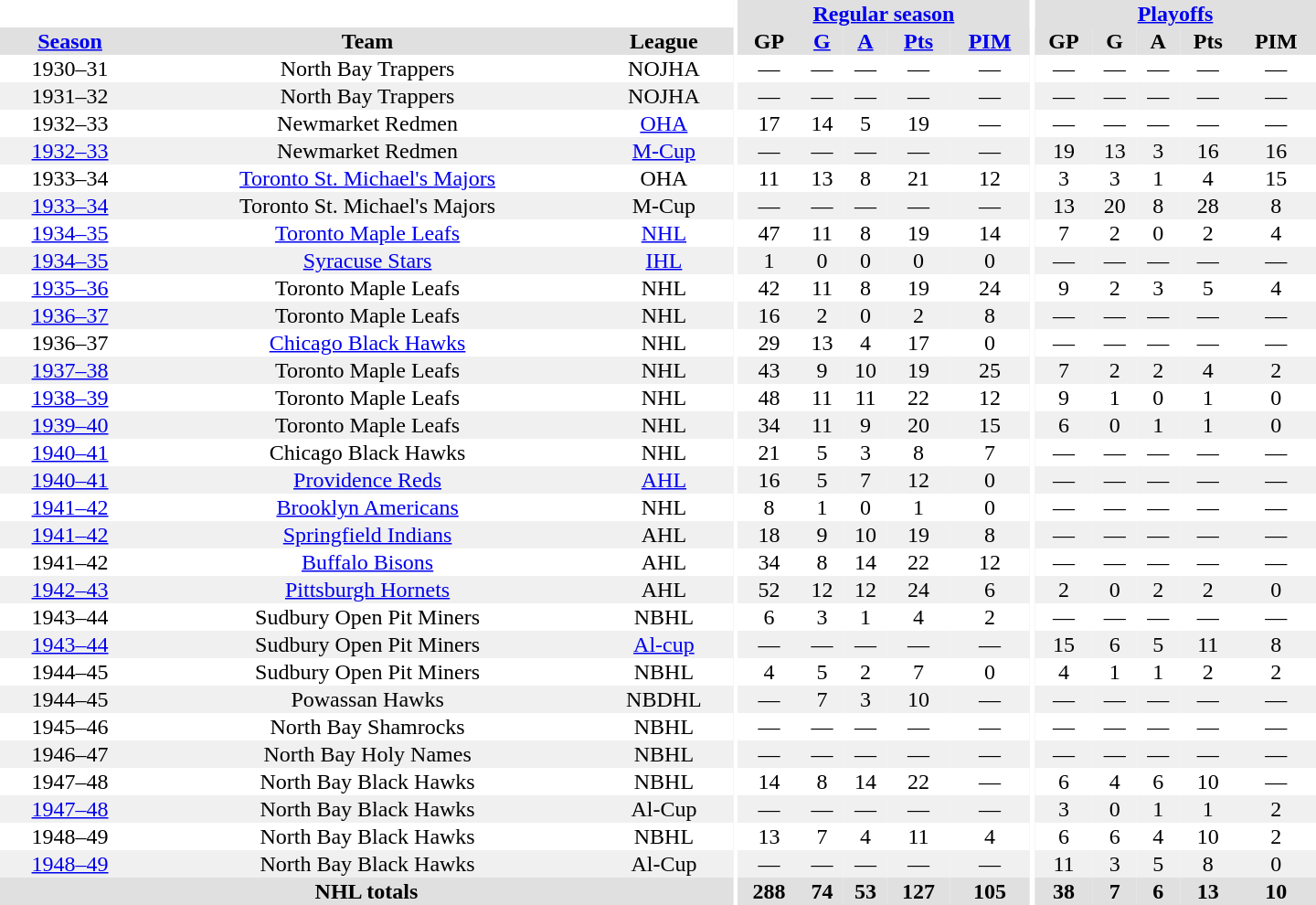<table border="0" cellpadding="1" cellspacing="0" style="text-align:center; width:60em">
<tr bgcolor="#e0e0e0">
<th colspan="3" bgcolor="#ffffff"></th>
<th rowspan="100" bgcolor="#ffffff"></th>
<th colspan="5"><a href='#'>Regular season</a></th>
<th rowspan="100" bgcolor="#ffffff"></th>
<th colspan="5"><a href='#'>Playoffs</a></th>
</tr>
<tr bgcolor="#e0e0e0">
<th><a href='#'>Season</a></th>
<th>Team</th>
<th>League</th>
<th>GP</th>
<th><a href='#'>G</a></th>
<th><a href='#'>A</a></th>
<th><a href='#'>Pts</a></th>
<th><a href='#'>PIM</a></th>
<th>GP</th>
<th>G</th>
<th>A</th>
<th>Pts</th>
<th>PIM</th>
</tr>
<tr>
<td>1930–31</td>
<td>North Bay Trappers</td>
<td>NOJHA</td>
<td>—</td>
<td>—</td>
<td>—</td>
<td>—</td>
<td>—</td>
<td>—</td>
<td>—</td>
<td>—</td>
<td>—</td>
<td>—</td>
</tr>
<tr bgcolor="#f0f0f0">
<td>1931–32</td>
<td>North Bay Trappers</td>
<td>NOJHA</td>
<td>—</td>
<td>—</td>
<td>—</td>
<td>—</td>
<td>—</td>
<td>—</td>
<td>—</td>
<td>—</td>
<td>—</td>
<td>—</td>
</tr>
<tr>
<td>1932–33</td>
<td>Newmarket Redmen</td>
<td><a href='#'>OHA</a></td>
<td>17</td>
<td>14</td>
<td>5</td>
<td>19</td>
<td>—</td>
<td>—</td>
<td>—</td>
<td>—</td>
<td>—</td>
<td>—</td>
</tr>
<tr bgcolor="#f0f0f0">
<td><a href='#'>1932–33</a></td>
<td>Newmarket Redmen</td>
<td><a href='#'>M-Cup</a></td>
<td>—</td>
<td>—</td>
<td>—</td>
<td>—</td>
<td>—</td>
<td>19</td>
<td>13</td>
<td>3</td>
<td>16</td>
<td>16</td>
</tr>
<tr>
<td>1933–34</td>
<td><a href='#'>Toronto St. Michael's Majors</a></td>
<td>OHA</td>
<td>11</td>
<td>13</td>
<td>8</td>
<td>21</td>
<td>12</td>
<td>3</td>
<td>3</td>
<td>1</td>
<td>4</td>
<td>15</td>
</tr>
<tr bgcolor="#f0f0f0">
<td><a href='#'>1933–34</a></td>
<td>Toronto St. Michael's Majors</td>
<td>M-Cup</td>
<td>—</td>
<td>—</td>
<td>—</td>
<td>—</td>
<td>—</td>
<td>13</td>
<td>20</td>
<td>8</td>
<td>28</td>
<td>8</td>
</tr>
<tr>
<td><a href='#'>1934–35</a></td>
<td><a href='#'>Toronto Maple Leafs</a></td>
<td><a href='#'>NHL</a></td>
<td>47</td>
<td>11</td>
<td>8</td>
<td>19</td>
<td>14</td>
<td>7</td>
<td>2</td>
<td>0</td>
<td>2</td>
<td>4</td>
</tr>
<tr bgcolor="#f0f0f0">
<td><a href='#'>1934–35</a></td>
<td><a href='#'>Syracuse Stars</a></td>
<td><a href='#'>IHL</a></td>
<td>1</td>
<td>0</td>
<td>0</td>
<td>0</td>
<td>0</td>
<td>—</td>
<td>—</td>
<td>—</td>
<td>—</td>
<td>—</td>
</tr>
<tr>
<td><a href='#'>1935–36</a></td>
<td>Toronto Maple Leafs</td>
<td>NHL</td>
<td>42</td>
<td>11</td>
<td>8</td>
<td>19</td>
<td>24</td>
<td>9</td>
<td>2</td>
<td>3</td>
<td>5</td>
<td>4</td>
</tr>
<tr bgcolor="#f0f0f0">
<td><a href='#'>1936–37</a></td>
<td>Toronto Maple Leafs</td>
<td>NHL</td>
<td>16</td>
<td>2</td>
<td>0</td>
<td>2</td>
<td>8</td>
<td>—</td>
<td>—</td>
<td>—</td>
<td>—</td>
<td>—</td>
</tr>
<tr>
<td>1936–37</td>
<td><a href='#'>Chicago Black Hawks</a></td>
<td>NHL</td>
<td>29</td>
<td>13</td>
<td>4</td>
<td>17</td>
<td>0</td>
<td>—</td>
<td>—</td>
<td>—</td>
<td>—</td>
<td>—</td>
</tr>
<tr bgcolor="#f0f0f0">
<td><a href='#'>1937–38</a></td>
<td>Toronto Maple Leafs</td>
<td>NHL</td>
<td>43</td>
<td>9</td>
<td>10</td>
<td>19</td>
<td>25</td>
<td>7</td>
<td>2</td>
<td>2</td>
<td>4</td>
<td>2</td>
</tr>
<tr>
<td><a href='#'>1938–39</a></td>
<td>Toronto Maple Leafs</td>
<td>NHL</td>
<td>48</td>
<td>11</td>
<td>11</td>
<td>22</td>
<td>12</td>
<td>9</td>
<td>1</td>
<td>0</td>
<td>1</td>
<td>0</td>
</tr>
<tr bgcolor="#f0f0f0">
<td><a href='#'>1939–40</a></td>
<td>Toronto Maple Leafs</td>
<td>NHL</td>
<td>34</td>
<td>11</td>
<td>9</td>
<td>20</td>
<td>15</td>
<td>6</td>
<td>0</td>
<td>1</td>
<td>1</td>
<td>0</td>
</tr>
<tr>
<td><a href='#'>1940–41</a></td>
<td>Chicago Black Hawks</td>
<td>NHL</td>
<td>21</td>
<td>5</td>
<td>3</td>
<td>8</td>
<td>7</td>
<td>—</td>
<td>—</td>
<td>—</td>
<td>—</td>
<td>—</td>
</tr>
<tr bgcolor="#f0f0f0">
<td><a href='#'>1940–41</a></td>
<td><a href='#'>Providence Reds</a></td>
<td><a href='#'>AHL</a></td>
<td>16</td>
<td>5</td>
<td>7</td>
<td>12</td>
<td>0</td>
<td>—</td>
<td>—</td>
<td>—</td>
<td>—</td>
<td>—</td>
</tr>
<tr>
<td><a href='#'>1941–42</a></td>
<td><a href='#'>Brooklyn Americans</a></td>
<td>NHL</td>
<td>8</td>
<td>1</td>
<td>0</td>
<td>1</td>
<td>0</td>
<td>—</td>
<td>—</td>
<td>—</td>
<td>—</td>
<td>—</td>
</tr>
<tr bgcolor="#f0f0f0">
<td><a href='#'>1941–42</a></td>
<td><a href='#'>Springfield Indians</a></td>
<td>AHL</td>
<td>18</td>
<td>9</td>
<td>10</td>
<td>19</td>
<td>8</td>
<td>—</td>
<td>—</td>
<td>—</td>
<td>—</td>
<td>—</td>
</tr>
<tr>
<td>1941–42</td>
<td><a href='#'>Buffalo Bisons</a></td>
<td>AHL</td>
<td>34</td>
<td>8</td>
<td>14</td>
<td>22</td>
<td>12</td>
<td>—</td>
<td>—</td>
<td>—</td>
<td>—</td>
<td>—</td>
</tr>
<tr bgcolor="#f0f0f0">
<td><a href='#'>1942–43</a></td>
<td><a href='#'>Pittsburgh Hornets</a></td>
<td>AHL</td>
<td>52</td>
<td>12</td>
<td>12</td>
<td>24</td>
<td>6</td>
<td>2</td>
<td>0</td>
<td>2</td>
<td>2</td>
<td>0</td>
</tr>
<tr>
<td>1943–44</td>
<td>Sudbury Open Pit Miners</td>
<td>NBHL</td>
<td>6</td>
<td>3</td>
<td>1</td>
<td>4</td>
<td>2</td>
<td>—</td>
<td>—</td>
<td>—</td>
<td>—</td>
<td>—</td>
</tr>
<tr bgcolor="#f0f0f0">
<td><a href='#'>1943–44</a></td>
<td>Sudbury Open Pit Miners</td>
<td><a href='#'>Al-cup</a></td>
<td>—</td>
<td>—</td>
<td>—</td>
<td>—</td>
<td>—</td>
<td>15</td>
<td>6</td>
<td>5</td>
<td>11</td>
<td>8</td>
</tr>
<tr>
<td>1944–45</td>
<td>Sudbury Open Pit Miners</td>
<td>NBHL</td>
<td>4</td>
<td>5</td>
<td>2</td>
<td>7</td>
<td>0</td>
<td>4</td>
<td>1</td>
<td>1</td>
<td>2</td>
<td>2</td>
</tr>
<tr bgcolor="#f0f0f0">
<td>1944–45</td>
<td>Powassan Hawks</td>
<td>NBDHL</td>
<td>—</td>
<td>7</td>
<td>3</td>
<td>10</td>
<td>—</td>
<td>—</td>
<td>—</td>
<td>—</td>
<td>—</td>
<td>—</td>
</tr>
<tr>
<td>1945–46</td>
<td>North Bay Shamrocks</td>
<td>NBHL</td>
<td>—</td>
<td>—</td>
<td>—</td>
<td>—</td>
<td>—</td>
<td>—</td>
<td>—</td>
<td>—</td>
<td>—</td>
<td>—</td>
</tr>
<tr bgcolor="#f0f0f0">
<td>1946–47</td>
<td>North Bay Holy Names</td>
<td>NBHL</td>
<td>—</td>
<td>—</td>
<td>—</td>
<td>—</td>
<td>—</td>
<td>—</td>
<td>—</td>
<td>—</td>
<td>—</td>
<td>—</td>
</tr>
<tr bgcolor="#f0f0f0">
</tr>
<tr>
<td>1947–48</td>
<td>North Bay Black Hawks</td>
<td>NBHL</td>
<td>14</td>
<td>8</td>
<td>14</td>
<td>22</td>
<td>—</td>
<td>6</td>
<td>4</td>
<td>6</td>
<td>10</td>
<td>—</td>
</tr>
<tr bgcolor="#f0f0f0">
<td><a href='#'>1947–48</a></td>
<td>North Bay Black Hawks</td>
<td>Al-Cup</td>
<td>—</td>
<td>—</td>
<td>—</td>
<td>—</td>
<td>—</td>
<td>3</td>
<td>0</td>
<td>1</td>
<td>1</td>
<td>2</td>
</tr>
<tr>
<td>1948–49</td>
<td>North Bay Black Hawks</td>
<td>NBHL</td>
<td>13</td>
<td>7</td>
<td>4</td>
<td>11</td>
<td>4</td>
<td>6</td>
<td>6</td>
<td>4</td>
<td>10</td>
<td>2</td>
</tr>
<tr bgcolor="#f0f0f0">
<td><a href='#'>1948–49</a></td>
<td>North Bay Black Hawks</td>
<td>Al-Cup</td>
<td>—</td>
<td>—</td>
<td>—</td>
<td>—</td>
<td>—</td>
<td>11</td>
<td>3</td>
<td>5</td>
<td>8</td>
<td>0</td>
</tr>
<tr bgcolor="#e0e0e0">
<th colspan="3">NHL totals</th>
<th>288</th>
<th>74</th>
<th>53</th>
<th>127</th>
<th>105</th>
<th>38</th>
<th>7</th>
<th>6</th>
<th>13</th>
<th>10</th>
</tr>
</table>
